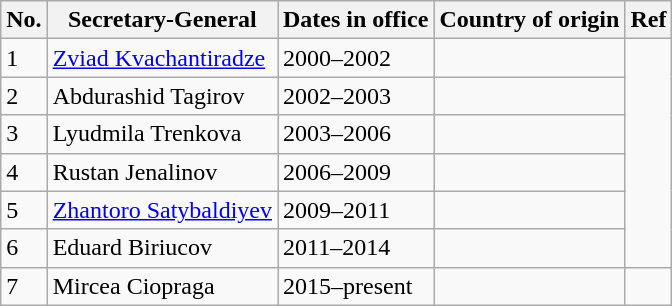<table class="wikitable sortable">
<tr>
<th>No.</th>
<th>Secretary-General</th>
<th>Dates in office</th>
<th>Country of origin</th>
<th>Ref</th>
</tr>
<tr>
<td>1</td>
<td><a href='#'>Zviad Kvachantiradze</a></td>
<td>2000–2002</td>
<td></td>
<td rowspan=6></td>
</tr>
<tr>
<td>2</td>
<td>Abdurashid Tagirov</td>
<td>2002–2003</td>
<td></td>
</tr>
<tr>
<td>3</td>
<td>Lyudmila Trenkova</td>
<td>2003–2006</td>
<td></td>
</tr>
<tr>
<td>4</td>
<td>Rustan Jenalinov</td>
<td>2006–2009</td>
<td></td>
</tr>
<tr>
<td>5</td>
<td><a href='#'>Zhantoro Satybaldiyev</a></td>
<td>2009–2011</td>
<td></td>
</tr>
<tr>
<td>6</td>
<td>Eduard Biriucov</td>
<td>2011–2014</td>
<td></td>
</tr>
<tr>
<td>7</td>
<td>Mircea Ciopraga</td>
<td>2015–present</td>
<td></td>
<td></td>
</tr>
</table>
